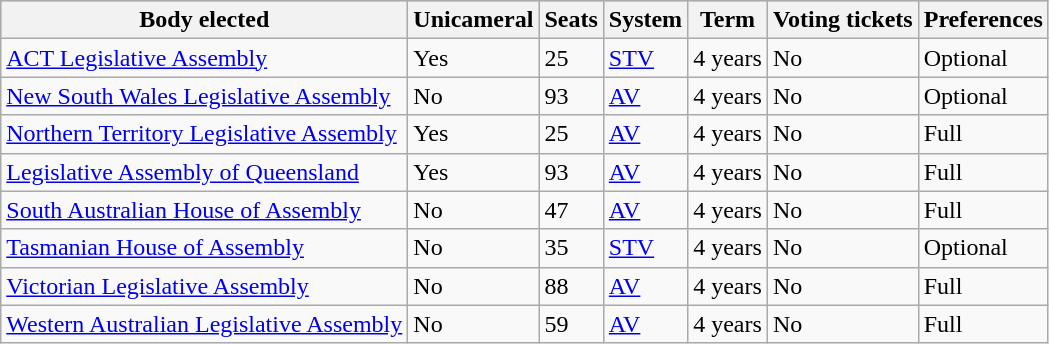<table class="wikitable">
<tr style="background:#ccc;">
<th>Body elected</th>
<th>Unicameral</th>
<th>Seats</th>
<th>System</th>
<th>Term</th>
<th>Voting tickets</th>
<th>Preferences</th>
</tr>
<tr>
<td><a href='#'>ACT Legislative Assembly</a></td>
<td>Yes</td>
<td>25</td>
<td><a href='#'>STV</a></td>
<td>4 years</td>
<td>No</td>
<td>Optional</td>
</tr>
<tr>
<td><a href='#'>New South Wales Legislative Assembly</a></td>
<td>No</td>
<td>93</td>
<td><a href='#'>AV</a></td>
<td>4 years</td>
<td>No</td>
<td>Optional</td>
</tr>
<tr>
<td><a href='#'>Northern Territory Legislative Assembly</a></td>
<td>Yes</td>
<td>25</td>
<td><a href='#'>AV</a></td>
<td>4 years</td>
<td>No</td>
<td>Full</td>
</tr>
<tr>
<td><a href='#'>Legislative Assembly of Queensland</a></td>
<td>Yes</td>
<td>93</td>
<td><a href='#'>AV</a></td>
<td>4 years</td>
<td>No</td>
<td>Full</td>
</tr>
<tr>
<td><a href='#'>South Australian House of Assembly</a></td>
<td>No</td>
<td>47</td>
<td><a href='#'>AV</a></td>
<td>4 years</td>
<td>No</td>
<td>Full</td>
</tr>
<tr>
<td><a href='#'>Tasmanian House of Assembly</a></td>
<td>No</td>
<td>35</td>
<td><a href='#'>STV</a></td>
<td>4 years</td>
<td>No</td>
<td>Optional</td>
</tr>
<tr>
<td><a href='#'>Victorian Legislative Assembly</a></td>
<td>No</td>
<td>88</td>
<td><a href='#'>AV</a></td>
<td>4 years</td>
<td>No</td>
<td>Full</td>
</tr>
<tr>
<td><a href='#'>Western Australian Legislative Assembly</a></td>
<td>No</td>
<td>59</td>
<td><a href='#'>AV</a></td>
<td>4 years</td>
<td>No</td>
<td>Full</td>
</tr>
</table>
